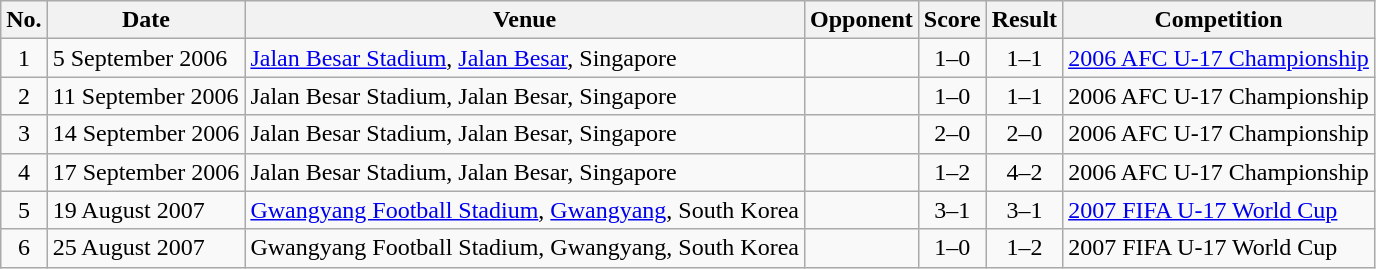<table class="wikitable sortable">
<tr>
<th scope="col">No.</th>
<th scope="col">Date</th>
<th scope="col">Venue</th>
<th scope="col">Opponent</th>
<th scope="col">Score</th>
<th scope="col">Result</th>
<th scope="col">Competition</th>
</tr>
<tr>
<td align="center">1</td>
<td>5 September 2006</td>
<td><a href='#'>Jalan Besar Stadium</a>, <a href='#'>Jalan Besar</a>, Singapore</td>
<td></td>
<td align="center">1–0</td>
<td align="center">1–1</td>
<td><a href='#'>2006 AFC U-17 Championship</a></td>
</tr>
<tr>
<td align="center">2</td>
<td>11 September 2006</td>
<td>Jalan Besar Stadium, Jalan Besar, Singapore</td>
<td></td>
<td align="center">1–0</td>
<td align="center">1–1</td>
<td>2006 AFC U-17 Championship</td>
</tr>
<tr>
<td align="center">3</td>
<td>14 September 2006</td>
<td>Jalan Besar Stadium, Jalan Besar, Singapore</td>
<td></td>
<td align="center">2–0</td>
<td align="center">2–0</td>
<td>2006 AFC U-17 Championship</td>
</tr>
<tr>
<td align="center">4</td>
<td>17 September 2006</td>
<td>Jalan Besar Stadium, Jalan Besar, Singapore</td>
<td></td>
<td align="center">1–2</td>
<td align="center">4–2</td>
<td>2006 AFC U-17 Championship</td>
</tr>
<tr>
<td align="center">5</td>
<td>19 August 2007</td>
<td><a href='#'>Gwangyang Football Stadium</a>, <a href='#'>Gwangyang</a>, South Korea</td>
<td></td>
<td align="center">3–1</td>
<td align="center">3–1</td>
<td><a href='#'>2007 FIFA U-17 World Cup</a></td>
</tr>
<tr>
<td align="center">6</td>
<td>25 August 2007</td>
<td>Gwangyang Football Stadium, Gwangyang, South Korea</td>
<td></td>
<td align="center">1–0</td>
<td align="center">1–2</td>
<td>2007 FIFA U-17 World Cup</td>
</tr>
</table>
